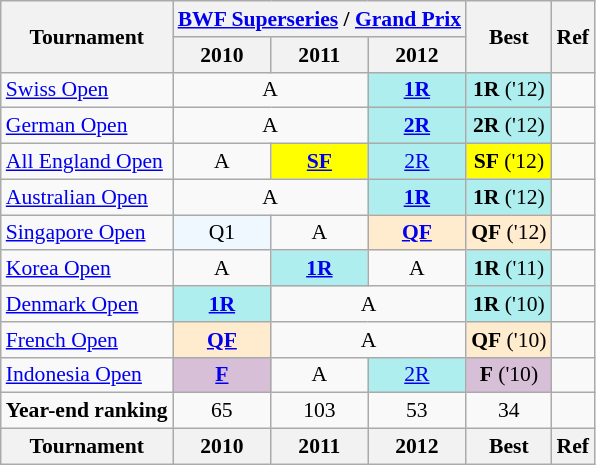<table class="wikitable" style="font-size: 90%; text-align:center">
<tr>
<th rowspan="2">Tournament</th>
<th colspan="3"><a href='#'>BWF Superseries</a> / <a href='#'>Grand Prix</a></th>
<th rowspan="2">Best</th>
<th rowspan="2">Ref</th>
</tr>
<tr>
<th>2010</th>
<th>2011</th>
<th>2012</th>
</tr>
<tr>
<td align=left><a href='#'>Swiss Open</a></td>
<td colspan="2">A</td>
<td bgcolor=AFEEEE><strong><a href='#'>1R</a></strong></td>
<td bgcolor=AFEEEE><strong>1R</strong> ('12)</td>
<td></td>
</tr>
<tr>
<td align=left><a href='#'>German Open</a></td>
<td colspan="2">A</td>
<td bgcolor=AFEEEE><strong><a href='#'>2R</a></strong></td>
<td bgcolor=AFEEEE><strong>2R</strong> ('12)</td>
<td></td>
</tr>
<tr>
<td align=left><a href='#'>All England Open</a></td>
<td>A</td>
<td bgcolor=FFFF00><strong><a href='#'>SF</a></strong></td>
<td bgcolor=AFEEEE><a href='#'>2R</a></td>
<td bgcolor=FFFF00><strong>SF</strong> ('12)</td>
<td></td>
</tr>
<tr>
<td align=left><a href='#'>Australian Open</a></td>
<td colspan="2">A</td>
<td bgcolor=AFEEEE><strong><a href='#'>1R</a></strong></td>
<td bgcolor=AFEEEE><strong>1R</strong> ('12)</td>
<td></td>
</tr>
<tr>
<td align=left><a href='#'>Singapore Open</a></td>
<td 2010; bgcolor=F0F8FF>Q1</td>
<td>A</td>
<td bgcolor=FFEBCD><strong><a href='#'>QF</a></strong></td>
<td bgcolor=FFEBCD><strong>QF</strong> ('12)</td>
<td></td>
</tr>
<tr>
<td align=left><a href='#'>Korea Open</a></td>
<td>A</td>
<td bgcolor=AFEEEE><strong><a href='#'>1R</a></strong></td>
<td>A</td>
<td bgcolor=AFEEEE><strong>1R</strong> ('11)</td>
<td></td>
</tr>
<tr>
<td align=left><a href='#'>Denmark Open</a></td>
<td bgcolor=AFEEEE><strong><a href='#'>1R</a></strong></td>
<td colspan="2">A</td>
<td bgcolor=AFEEEE><strong>1R</strong> ('10)</td>
<td></td>
</tr>
<tr>
<td align=left><a href='#'>French Open</a></td>
<td bgcolor=FFEBCD><strong><a href='#'>QF</a></strong></td>
<td colspan="2">A</td>
<td bgcolor=FFEBCD><strong>QF</strong> ('10)</td>
<td></td>
</tr>
<tr>
<td align=left><a href='#'>Indonesia Open</a></td>
<td bgcolor=D8BFD8><strong><a href='#'>F</a></strong></td>
<td>A</td>
<td bgcolor=AFEEEE><a href='#'>2R</a></td>
<td bgcolor=D8BFD8><strong>F</strong> ('10)</td>
<td></td>
</tr>
<tr>
<td align=left><strong>Year-end ranking</strong></td>
<td>65</td>
<td>103</td>
<td>53</td>
<td>34</td>
<td></td>
</tr>
<tr>
<th>Tournament</th>
<th>2010</th>
<th>2011</th>
<th>2012</th>
<th>Best</th>
<th>Ref</th>
</tr>
</table>
